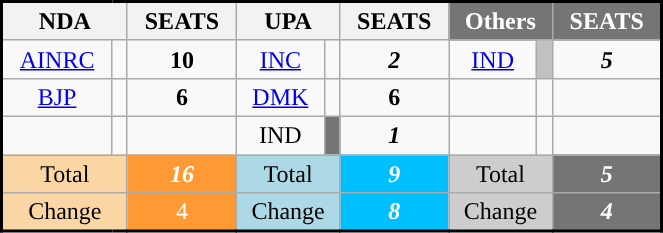<table class="wikitable" width="35%" cellpadding="2" cellspacing="0" border="1" style="text-align:center; border: 2px #000000 solid; font-size: x-big">
<tr>
<th colspan="2" style="background:">NDA</th>
<th style="background:">SEATS</th>
<th colspan="2" style="background:">UPA</th>
<th style="background:">SEATS</th>
<th colspan="2" style="background:#757575; color:white;">Others</th>
<th style="background:#757575; color:white;">SEATS</th>
</tr>
<tr>
<td><a href='#'>AINRC</a></td>
<td width="3px" style="background-color: "></td>
<td><strong>10</strong></td>
<td><a href='#'>INC</a></td>
<td width="3px" style="background-color: "></td>
<td><strong><em>2</em></strong></td>
<td><a href='#'>IND</a></td>
<td width="3px" style="background-color: #C1C1C1"></td>
<td><strong><em>5</em></strong></td>
</tr>
<tr>
<td><a href='#'>BJP</a></td>
<td width="3px" style="background-color: "></td>
<td><strong>6</strong></td>
<td><a href='#'>DMK</a></td>
<td width="3px" style="background-color: "></td>
<td><strong>6</strong></td>
<td></td>
<td></td>
<td></td>
</tr>
<tr>
<td></td>
<td></td>
<td></td>
<td>IND</td>
<td width="3px" style="background-color:#757575"></td>
<td><strong><em>1</em></strong></td>
<td></td>
<td></td>
<td></td>
</tr>
<tr>
<td colspan="2" style="background:#FAD6A5;">Total</td>
<td style="background:#FF9933 ; color:white;"><strong><em>16</em></strong></td>
<td colspan="2" style="background:#ADD8E6">Total</td>
<td style="background:#00BFFF; color:white;"><strong><em>9</em></strong></td>
<td colspan="2" style="background:#CDCDCD">Total</td>
<td style="background:#757575; color:white;"><strong><em>5</em></strong></td>
</tr>
<tr 00>
<td colspan="2" style="background:#FAD6A5;">Change</td>
<td style="background:#FF9933 ; color:white;"> 4</td>
<td colspan="2" style="background:#ADD8E6">Change</td>
<td style="background:#00BFFF; color:white;"><strong><em> 8</em></strong></td>
<td colspan="2" style="background:#CDCDCD">Change</td>
<td style="background:#757575; color:white;"><strong><em> 4</em></strong></td>
</tr>
</table>
